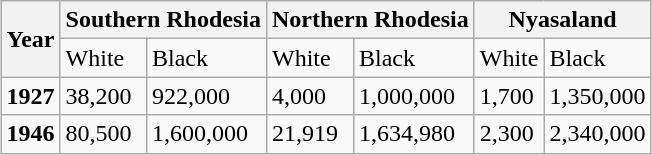<table class="wikitable" style="margin:auto;">
<tr>
<th rowspan=2>Year</th>
<th colspan=2>Southern Rhodesia</th>
<th colspan=2>Northern Rhodesia</th>
<th colspan=2>Nyasaland</th>
</tr>
<tr>
<td>White</td>
<td>Black</td>
<td>White</td>
<td>Black</td>
<td>White</td>
<td>Black</td>
</tr>
<tr>
<td><strong>1927</strong></td>
<td>38,200</td>
<td>922,000</td>
<td>4,000</td>
<td>1,000,000</td>
<td>1,700</td>
<td>1,350,000</td>
</tr>
<tr>
<td><strong>1946</strong></td>
<td>80,500</td>
<td>1,600,000</td>
<td>21,919</td>
<td>1,634,980</td>
<td>2,300</td>
<td>2,340,000</td>
</tr>
</table>
